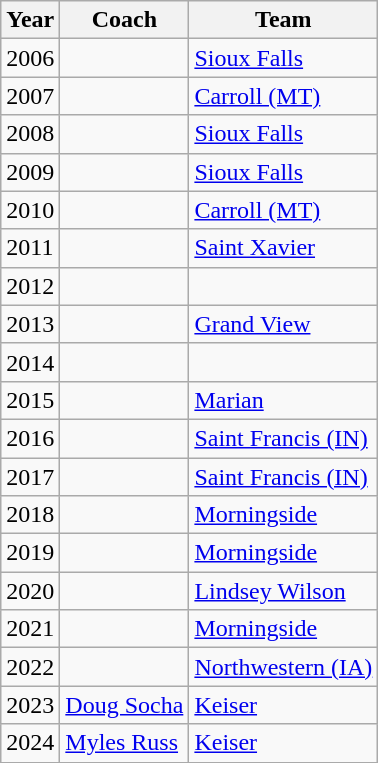<table class="wikitable sortable">
<tr>
<th>Year</th>
<th>Coach</th>
<th>Team</th>
</tr>
<tr>
<td>2006</td>
<td></td>
<td><a href='#'>Sioux Falls</a></td>
</tr>
<tr>
<td>2007</td>
<td></td>
<td><a href='#'>Carroll (MT)</a></td>
</tr>
<tr>
<td>2008</td>
<td></td>
<td><a href='#'>Sioux Falls</a></td>
</tr>
<tr>
<td>2009</td>
<td></td>
<td><a href='#'>Sioux Falls</a></td>
</tr>
<tr>
<td>2010</td>
<td></td>
<td><a href='#'>Carroll (MT)</a></td>
</tr>
<tr>
<td>2011</td>
<td></td>
<td><a href='#'>Saint Xavier</a></td>
</tr>
<tr>
<td>2012</td>
<td></td>
<td></td>
</tr>
<tr>
<td>2013</td>
<td></td>
<td><a href='#'>Grand View</a></td>
</tr>
<tr>
<td>2014</td>
<td></td>
<td></td>
</tr>
<tr>
<td>2015</td>
<td></td>
<td><a href='#'>Marian</a></td>
</tr>
<tr>
<td>2016</td>
<td></td>
<td><a href='#'>Saint Francis (IN)</a></td>
</tr>
<tr>
<td>2017</td>
<td></td>
<td><a href='#'>Saint Francis (IN)</a></td>
</tr>
<tr>
<td>2018</td>
<td></td>
<td><a href='#'>Morningside</a></td>
</tr>
<tr>
<td>2019</td>
<td></td>
<td><a href='#'>Morningside</a></td>
</tr>
<tr>
<td>2020</td>
<td></td>
<td><a href='#'>Lindsey Wilson</a></td>
</tr>
<tr>
<td>2021</td>
<td></td>
<td><a href='#'>Morningside</a></td>
</tr>
<tr>
<td>2022</td>
<td></td>
<td><a href='#'>Northwestern (IA)</a></td>
</tr>
<tr>
<td>2023</td>
<td><a href='#'>Doug Socha</a></td>
<td><a href='#'>Keiser</a></td>
</tr>
<tr>
<td>2024</td>
<td><a href='#'>Myles Russ</a></td>
<td><a href='#'>Keiser</a></td>
</tr>
</table>
